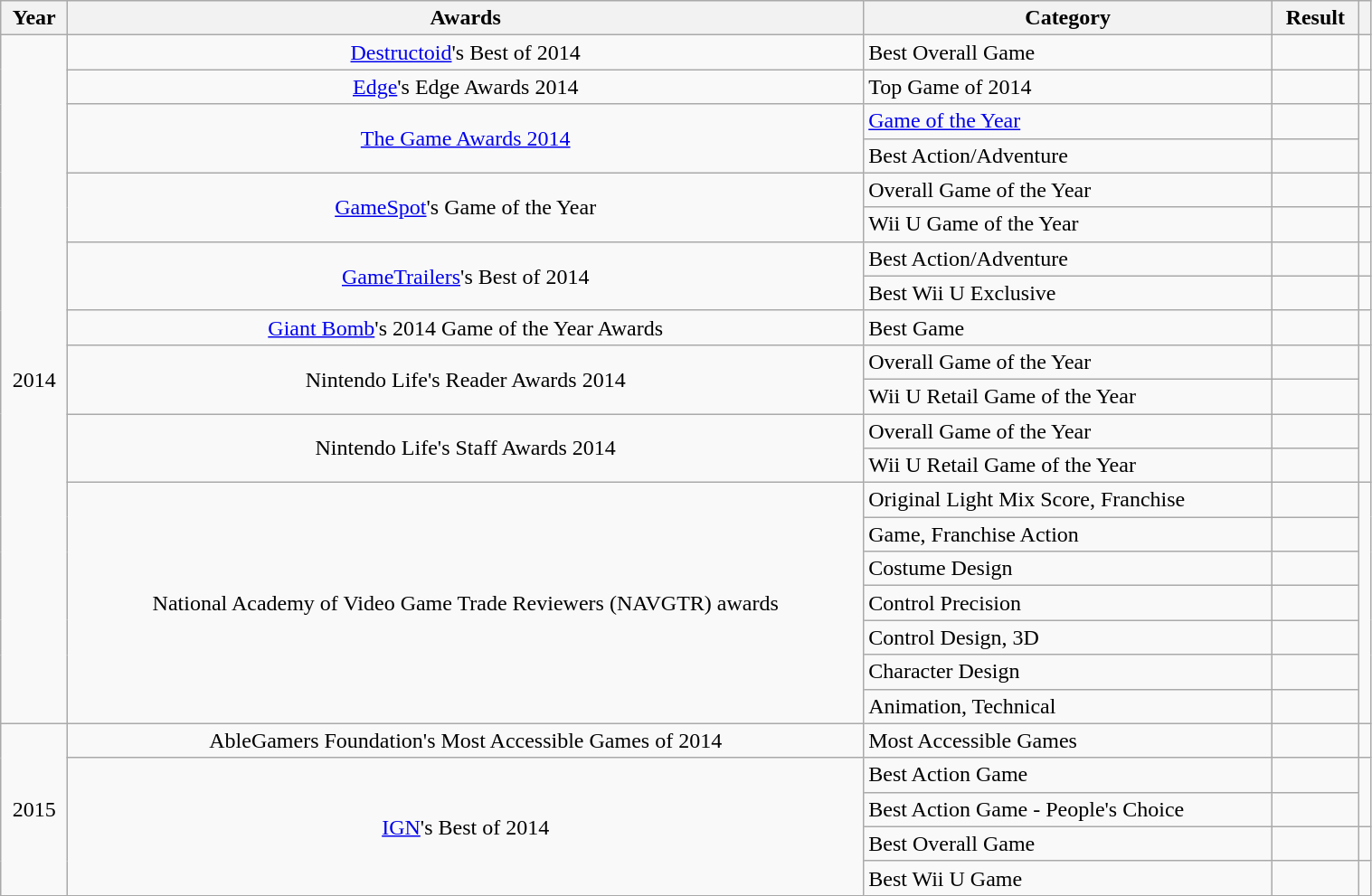<table class="wikitable" style="width:80%;">
<tr>
<th>Year</th>
<th>Awards</th>
<th>Category</th>
<th>Result</th>
<th></th>
</tr>
<tr>
<td rowspan="20" align=center>2014</td>
<td align=center><a href='#'>Destructoid</a>'s Best of 2014</td>
<td>Best Overall Game</td>
<td></td>
<td align="center"></td>
</tr>
<tr>
<td align=center><a href='#'>Edge</a>'s Edge Awards 2014</td>
<td>Top Game of 2014</td>
<td></td>
<td align=center></td>
</tr>
<tr>
<td rowspan="2" align=center><a href='#'>The Game Awards 2014</a></td>
<td><a href='#'>Game of the Year</a></td>
<td></td>
<td rowspan="2" align=center></td>
</tr>
<tr>
<td>Best Action/Adventure</td>
<td></td>
</tr>
<tr>
<td rowspan="2" align=center><a href='#'>GameSpot</a>'s Game of the Year</td>
<td>Overall Game of the Year</td>
<td></td>
<td align=center></td>
</tr>
<tr>
<td>Wii U Game of the Year</td>
<td></td>
<td align=center></td>
</tr>
<tr>
<td rowspan="2" align=center><a href='#'>GameTrailers</a>'s Best of 2014</td>
<td>Best Action/Adventure</td>
<td></td>
<td align="center"></td>
</tr>
<tr>
<td>Best Wii U Exclusive</td>
<td></td>
<td align="center"></td>
</tr>
<tr>
<td align=center><a href='#'>Giant Bomb</a>'s 2014 Game of the Year Awards</td>
<td>Best Game</td>
<td></td>
<td align="center"></td>
</tr>
<tr>
<td rowspan="2" align=center>Nintendo Life's Reader Awards 2014</td>
<td>Overall Game of the Year</td>
<td></td>
<td rowspan="2" align=center></td>
</tr>
<tr>
<td>Wii U Retail Game of the Year</td>
<td></td>
</tr>
<tr>
<td rowspan="2" align=center>Nintendo Life's Staff Awards 2014</td>
<td>Overall Game of the Year</td>
<td></td>
<td rowspan="2" align=center></td>
</tr>
<tr>
<td>Wii U Retail Game of the Year</td>
<td></td>
</tr>
<tr>
<td align=center rowspan="7">National Academy of Video Game Trade Reviewers (NAVGTR) awards</td>
<td>Original Light Mix Score, Franchise</td>
<td></td>
<td align=center rowspan="7"></td>
</tr>
<tr>
<td>Game, Franchise Action</td>
<td></td>
</tr>
<tr>
<td>Costume Design</td>
<td></td>
</tr>
<tr>
<td>Control Precision</td>
<td></td>
</tr>
<tr>
<td>Control Design, 3D</td>
<td></td>
</tr>
<tr>
<td>Character Design</td>
<td></td>
</tr>
<tr>
<td>Animation, Technical</td>
<td></td>
</tr>
<tr>
<td rowspan="5" align=center>2015</td>
<td align=center>AbleGamers Foundation's Most Accessible Games of 2014</td>
<td>Most Accessible Games</td>
<td></td>
<td align=center></td>
</tr>
<tr>
<td rowspan="4" align=center><a href='#'>IGN</a>'s Best of 2014</td>
<td>Best Action Game</td>
<td></td>
<td rowspan="2" align=center></td>
</tr>
<tr>
<td>Best Action Game - People's Choice</td>
<td></td>
</tr>
<tr>
<td>Best Overall Game</td>
<td></td>
<td align=center></td>
</tr>
<tr>
<td>Best Wii U Game</td>
<td></td>
<td align=center></td>
</tr>
</table>
